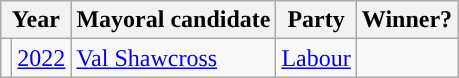<table class="wikitable">
<tr>
<th colspan="2">Year</th>
<th>Mayoral candidate</th>
<th>Party</th>
<th>Winner?</th>
</tr>
<tr>
<td style="background-color: "></td>
<td><a href='#'>2022</a></td>
<td><a href='#'>Val Shawcross</a></td>
<td><a href='#'>Labour</a></td>
<td></td>
</tr>
</table>
